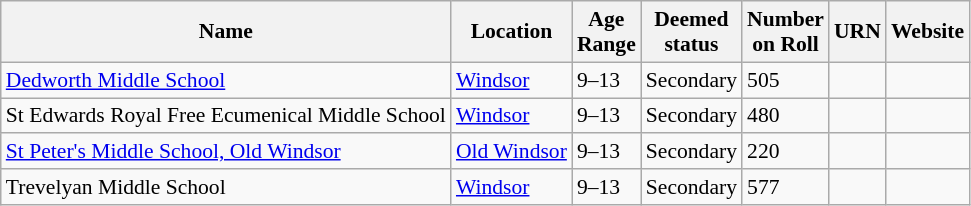<table class="wikitable sortable" style="font-size:90%;">
<tr>
<th>Name</th>
<th>Location</th>
<th>Age<br>Range</th>
<th>Deemed<br>status</th>
<th>Number<br>on Roll</th>
<th class="unsortable">URN</th>
<th class="unsortable">Website</th>
</tr>
<tr>
<td><a href='#'>Dedworth Middle School</a></td>
<td><a href='#'>Windsor</a></td>
<td>9–13</td>
<td>Secondary</td>
<td>505</td>
<td></td>
<td></td>
</tr>
<tr>
<td>St Edwards Royal Free Ecumenical Middle School</td>
<td><a href='#'>Windsor</a></td>
<td>9–13</td>
<td>Secondary</td>
<td>480</td>
<td></td>
<td></td>
</tr>
<tr>
<td><a href='#'>St Peter's Middle School, Old Windsor</a></td>
<td><a href='#'>Old Windsor</a></td>
<td>9–13</td>
<td>Secondary</td>
<td>220</td>
<td></td>
<td></td>
</tr>
<tr>
<td>Trevelyan Middle School</td>
<td><a href='#'>Windsor</a></td>
<td>9–13</td>
<td>Secondary</td>
<td>577</td>
<td></td>
<td></td>
</tr>
</table>
